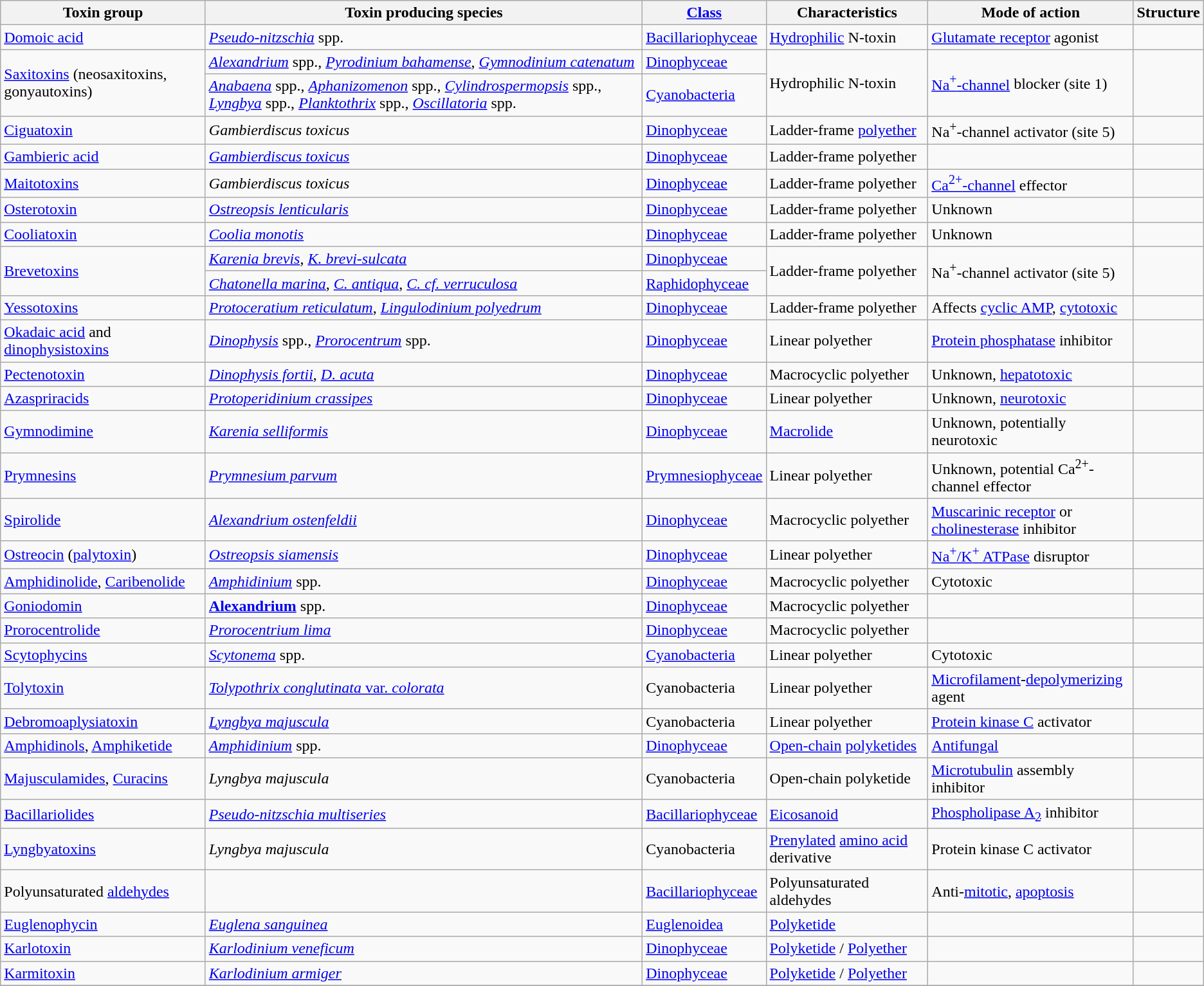<table class="wikitable">
<tr>
<th>Toxin group</th>
<th>Toxin producing species</th>
<th><a href='#'>Class</a></th>
<th>Characteristics</th>
<th>Mode of action</th>
<th>Structure</th>
</tr>
<tr>
<td><a href='#'>Domoic acid</a></td>
<td><em><a href='#'>Pseudo-nitzschia</a></em> spp.</td>
<td><a href='#'>Bacillariophyceae</a></td>
<td><a href='#'>Hydrophilic</a> N-toxin</td>
<td><a href='#'>Glutamate receptor</a> agonist</td>
<td></td>
</tr>
<tr>
<td rowspan="2"><a href='#'>Saxitoxins</a> (neosaxitoxins, gonyautoxins)</td>
<td><em><a href='#'>Alexandrium</a></em> spp., <em><a href='#'>Pyrodinium bahamense</a></em>, <em><a href='#'>Gymnodinium catenatum</a></em></td>
<td><a href='#'>Dinophyceae</a></td>
<td rowspan="2">Hydrophilic N-toxin</td>
<td rowspan="2"><a href='#'>Na<sup>+</sup>-channel</a> blocker (site 1)</td>
<td rowspan="2"></td>
</tr>
<tr>
<td><em><a href='#'>Anabaena</a></em> spp., <em><a href='#'>Aphanizomenon</a></em> spp., <em><a href='#'>Cylindrospermopsis</a></em> spp., <em><a href='#'>Lyngbya</a></em> spp., <em><a href='#'>Planktothrix</a></em> spp., <em><a href='#'>Oscillatoria</a></em> spp.</td>
<td><a href='#'>Cyanobacteria</a></td>
</tr>
<tr>
<td><a href='#'>Ciguatoxin</a></td>
<td><em>Gambierdiscus toxicus</em></td>
<td><a href='#'>Dinophyceae</a></td>
<td>Ladder-frame <a href='#'>polyether</a></td>
<td>Na<sup>+</sup>-channel activator (site 5)</td>
<td></td>
</tr>
<tr>
<td><a href='#'>Gambieric acid</a></td>
<td><em><a href='#'>Gambierdiscus toxicus</a></em></td>
<td><a href='#'>Dinophyceae</a></td>
<td>Ladder-frame polyether</td>
<td></td>
<td></td>
</tr>
<tr>
<td><a href='#'>Maitotoxins</a></td>
<td><em>Gambierdiscus toxicus</em></td>
<td><a href='#'>Dinophyceae</a></td>
<td>Ladder-frame polyether</td>
<td><a href='#'>Ca<sup>2+</sup>-channel</a> effector</td>
<td></td>
</tr>
<tr>
<td><a href='#'>Osterotoxin</a></td>
<td><em><a href='#'>Ostreopsis lenticularis</a></em></td>
<td><a href='#'>Dinophyceae</a></td>
<td>Ladder-frame polyether</td>
<td>Unknown</td>
<td></td>
</tr>
<tr>
<td><a href='#'>Cooliatoxin</a></td>
<td><em><a href='#'>Coolia monotis</a></em></td>
<td><a href='#'>Dinophyceae</a></td>
<td>Ladder-frame polyether</td>
<td>Unknown</td>
<td></td>
</tr>
<tr>
<td rowspan="2"><a href='#'>Brevetoxins</a></td>
<td><em><a href='#'>Karenia brevis</a></em>, <em><a href='#'>K. brevi-sulcata</a></em></td>
<td><a href='#'>Dinophyceae</a></td>
<td rowspan="2">Ladder-frame polyether</td>
<td rowspan="2">Na<sup>+</sup>-channel activator (site 5)</td>
<td rowspan="2"><br></td>
</tr>
<tr>
<td><em><a href='#'>Chatonella marina</a></em>, <em><a href='#'>C. antiqua</a></em>, <em><a href='#'>C. cf. verruculosa</a></em></td>
<td><a href='#'>Raphidophyceae</a></td>
</tr>
<tr>
<td><a href='#'>Yessotoxins</a></td>
<td><em><a href='#'>Protoceratium reticulatum</a></em>, <em><a href='#'>Lingulodinium polyedrum</a></em></td>
<td><a href='#'>Dinophyceae</a></td>
<td>Ladder-frame polyether</td>
<td>Affects <a href='#'>cyclic AMP</a>, <a href='#'>cytotoxic</a></td>
<td></td>
</tr>
<tr>
<td><a href='#'>Okadaic acid</a> and <a href='#'>dinophysistoxins</a></td>
<td><em><a href='#'>Dinophysis</a></em> spp., <em><a href='#'>Prorocentrum</a></em> spp.</td>
<td><a href='#'>Dinophyceae</a></td>
<td>Linear polyether</td>
<td><a href='#'>Protein phosphatase</a> inhibitor</td>
<td></td>
</tr>
<tr>
<td><a href='#'>Pectenotoxin</a></td>
<td><em><a href='#'>Dinophysis fortii</a></em>, <em><a href='#'>D. acuta</a></em></td>
<td><a href='#'>Dinophyceae</a></td>
<td>Macrocyclic polyether</td>
<td>Unknown, <a href='#'>hepatotoxic</a></td>
<td></td>
</tr>
<tr>
<td><a href='#'>Azaspriracids</a></td>
<td><em><a href='#'>Protoperidinium crassipes</a></em></td>
<td><a href='#'>Dinophyceae</a></td>
<td>Linear polyether</td>
<td>Unknown, <a href='#'>neurotoxic</a></td>
<td></td>
</tr>
<tr>
<td><a href='#'>Gymnodimine</a></td>
<td><em><a href='#'>Karenia selliformis</a></em></td>
<td><a href='#'>Dinophyceae</a></td>
<td><a href='#'>Macrolide</a></td>
<td>Unknown, potentially neurotoxic</td>
<td></td>
</tr>
<tr>
<td><a href='#'>Prymnesins</a></td>
<td><em><a href='#'>Prymnesium parvum</a></em></td>
<td><a href='#'>Prymnesiophyceae</a></td>
<td>Linear polyether</td>
<td>Unknown, potential Ca<sup>2+</sup>-channel effector</td>
<td></td>
</tr>
<tr>
<td><a href='#'>Spirolide</a></td>
<td><em><a href='#'>Alexandrium ostenfeldii</a></em></td>
<td><a href='#'>Dinophyceae</a></td>
<td>Macrocyclic polyether</td>
<td><a href='#'>Muscarinic receptor</a> or <a href='#'>cholinesterase</a> inhibitor</td>
<td></td>
</tr>
<tr>
<td><a href='#'>Ostreocin</a> (<a href='#'>palytoxin</a>)</td>
<td><em><a href='#'>Ostreopsis siamensis</a></em></td>
<td><a href='#'>Dinophyceae</a></td>
<td>Linear polyether</td>
<td><a href='#'>Na<sup>+</sup>/K<sup>+</sup> ATPase</a> disruptor</td>
<td></td>
</tr>
<tr>
<td><a href='#'>Amphidinolide</a>, <a href='#'>Caribenolide</a></td>
<td><em><a href='#'>Amphidinium</a></em> spp.</td>
<td><a href='#'>Dinophyceae</a></td>
<td>Macrocyclic polyether</td>
<td>Cytotoxic</td>
<td></td>
</tr>
<tr>
<td><a href='#'>Goniodomin</a></td>
<td><strong><a href='#'>Alexandrium</a></strong> spp.</td>
<td><a href='#'>Dinophyceae</a></td>
<td>Macrocyclic polyether</td>
<td></td>
<td></td>
</tr>
<tr>
<td><a href='#'>Prorocentrolide</a></td>
<td><em><a href='#'>Prorocentrium lima</a></em></td>
<td><a href='#'>Dinophyceae</a></td>
<td>Macrocyclic polyether</td>
<td></td>
<td></td>
</tr>
<tr>
<td><a href='#'>Scytophycins</a></td>
<td><em><a href='#'>Scytonema</a></em> spp.</td>
<td><a href='#'>Cyanobacteria</a></td>
<td>Linear polyether</td>
<td>Cytotoxic</td>
<td></td>
</tr>
<tr>
<td><a href='#'>Tolytoxin</a></td>
<td><a href='#'><em>Tolypothrix conglutinata</em> var. <em>colorata</em></a></td>
<td>Cyanobacteria</td>
<td>Linear polyether</td>
<td><a href='#'>Microfilament</a>-<a href='#'>depolymerizing</a> agent</td>
<td></td>
</tr>
<tr>
<td><a href='#'>Debromoaplysiatoxin</a></td>
<td><em><a href='#'>Lyngbya majuscula</a></em></td>
<td>Cyanobacteria</td>
<td>Linear polyether</td>
<td><a href='#'>Protein kinase C</a> activator</td>
<td></td>
</tr>
<tr>
<td><a href='#'>Amphidinols</a>, <a href='#'>Amphiketide</a></td>
<td><em><a href='#'>Amphidinium</a></em> spp.</td>
<td><a href='#'>Dinophyceae</a></td>
<td><a href='#'>Open-chain</a> <a href='#'>polyketides</a></td>
<td><a href='#'>Antifungal</a></td>
<td></td>
</tr>
<tr>
<td><a href='#'>Majusculamides</a>, <a href='#'>Curacins</a></td>
<td><em>Lyngbya majuscula</em></td>
<td>Cyanobacteria</td>
<td>Open-chain polyketide</td>
<td><a href='#'>Microtubulin</a> assembly inhibitor</td>
<td></td>
</tr>
<tr>
<td><a href='#'>Bacillariolides</a></td>
<td><em><a href='#'>Pseudo-nitzschia multiseries</a></em></td>
<td><a href='#'>Bacillariophyceae</a></td>
<td><a href='#'>Eicosanoid</a></td>
<td><a href='#'>Phospholipase A<sub>2</sub></a> inhibitor</td>
<td></td>
</tr>
<tr>
<td><a href='#'>Lyngbyatoxins</a></td>
<td><em>Lyngbya majuscula</em></td>
<td>Cyanobacteria</td>
<td><a href='#'>Prenylated</a> <a href='#'>amino acid</a> derivative</td>
<td>Protein kinase C activator</td>
<td></td>
</tr>
<tr>
<td>Polyunsaturated <a href='#'>aldehydes</a></td>
<td></td>
<td><a href='#'>Bacillariophyceae</a></td>
<td>Polyunsaturated aldehydes</td>
<td>Anti-<a href='#'>mitotic</a>, <a href='#'>apoptosis</a></td>
<td></td>
</tr>
<tr>
<td><a href='#'>Euglenophycin</a></td>
<td><em><a href='#'>Euglena sanguinea</a></em></td>
<td><a href='#'>Euglenoidea</a></td>
<td><a href='#'>Polyketide</a></td>
<td></td>
<td></td>
</tr>
<tr>
<td><a href='#'>Karlotoxin</a></td>
<td><em><a href='#'>Karlodinium veneficum</a></em></td>
<td><a href='#'>Dinophyceae</a></td>
<td><a href='#'>Polyketide</a> / <a href='#'>Polyether</a></td>
<td></td>
<td></td>
</tr>
<tr>
<td><a href='#'>Karmitoxin</a></td>
<td><em><a href='#'>Karlodinium armiger</a></em></td>
<td><a href='#'>Dinophyceae</a></td>
<td><a href='#'>Polyketide</a> / <a href='#'>Polyether</a></td>
<td></td>
<td></td>
</tr>
<tr>
</tr>
</table>
